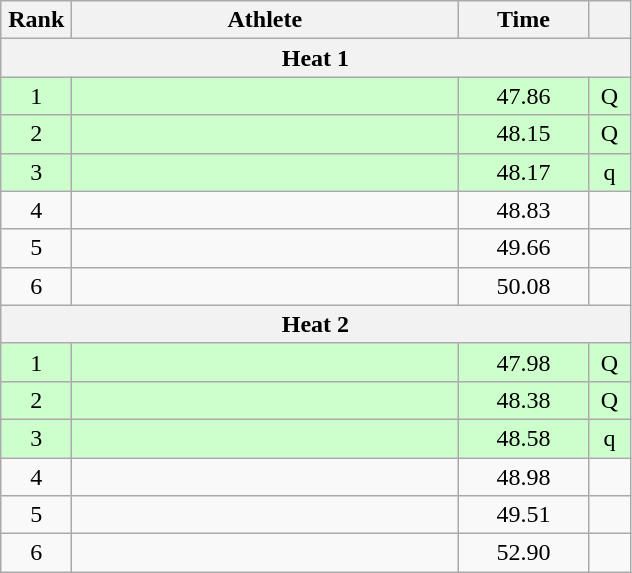<table class=wikitable style="text-align:center">
<tr>
<th width=40>Rank</th>
<th width=250>Athlete</th>
<th width=80>Time</th>
<th width=20></th>
</tr>
<tr>
<th colspan=4>Heat 1</th>
</tr>
<tr bgcolor="ccffcc">
<td>1</td>
<td align=left></td>
<td>47.86</td>
<td>Q</td>
</tr>
<tr bgcolor="ccffcc">
<td>2</td>
<td align=left></td>
<td>48.15</td>
<td>Q</td>
</tr>
<tr bgcolor="ccffcc">
<td>3</td>
<td align=left></td>
<td>48.17</td>
<td>q</td>
</tr>
<tr>
<td>4</td>
<td align=left></td>
<td>48.83</td>
<td></td>
</tr>
<tr>
<td>5</td>
<td align=left></td>
<td>49.66</td>
<td></td>
</tr>
<tr>
<td>6</td>
<td align=left></td>
<td>50.08</td>
<td></td>
</tr>
<tr>
<th colspan=4>Heat 2</th>
</tr>
<tr bgcolor="ccffcc">
<td>1</td>
<td align=left></td>
<td>47.98</td>
<td>Q</td>
</tr>
<tr bgcolor="ccffcc">
<td>2</td>
<td align=left></td>
<td>48.38</td>
<td>Q</td>
</tr>
<tr bgcolor="ccffcc">
<td>3</td>
<td align=left></td>
<td>48.58</td>
<td>q</td>
</tr>
<tr>
<td>4</td>
<td align=left></td>
<td>48.98</td>
<td></td>
</tr>
<tr>
<td>5</td>
<td align=left></td>
<td>49.51</td>
<td></td>
</tr>
<tr>
<td>6</td>
<td align=left></td>
<td>52.90</td>
<td></td>
</tr>
</table>
